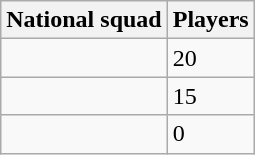<table class="wikitable sortable">
<tr>
<th>National squad</th>
<th>Players</th>
</tr>
<tr>
<td></td>
<td>20</td>
</tr>
<tr>
<td></td>
<td>15</td>
</tr>
<tr>
<td></td>
<td>0</td>
</tr>
</table>
